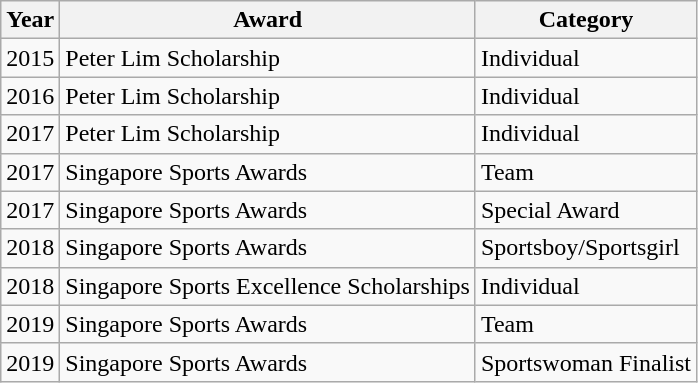<table class="wikitable">
<tr>
<th>Year</th>
<th>Award</th>
<th>Category</th>
</tr>
<tr>
<td>2015</td>
<td>Peter Lim Scholarship</td>
<td>Individual</td>
</tr>
<tr>
<td>2016</td>
<td>Peter Lim Scholarship</td>
<td>Individual</td>
</tr>
<tr>
<td>2017</td>
<td>Peter Lim Scholarship</td>
<td>Individual</td>
</tr>
<tr>
<td>2017</td>
<td>Singapore Sports Awards</td>
<td>Team</td>
</tr>
<tr>
<td>2017</td>
<td>Singapore Sports Awards</td>
<td>Special Award</td>
</tr>
<tr>
<td>2018</td>
<td>Singapore Sports Awards</td>
<td>Sportsboy/Sportsgirl</td>
</tr>
<tr>
<td>2018</td>
<td>Singapore Sports Excellence Scholarships</td>
<td>Individual</td>
</tr>
<tr>
<td>2019</td>
<td>Singapore Sports Awards</td>
<td>Team</td>
</tr>
<tr>
<td>2019</td>
<td>Singapore Sports Awards</td>
<td>Sportswoman Finalist</td>
</tr>
</table>
